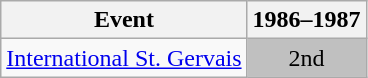<table class="wikitable" style="text-align:center">
<tr>
<th>Event</th>
<th>1986–1987</th>
</tr>
<tr>
<td align=left><a href='#'>International St. Gervais</a></td>
<td bgcolor=silver>2nd</td>
</tr>
</table>
